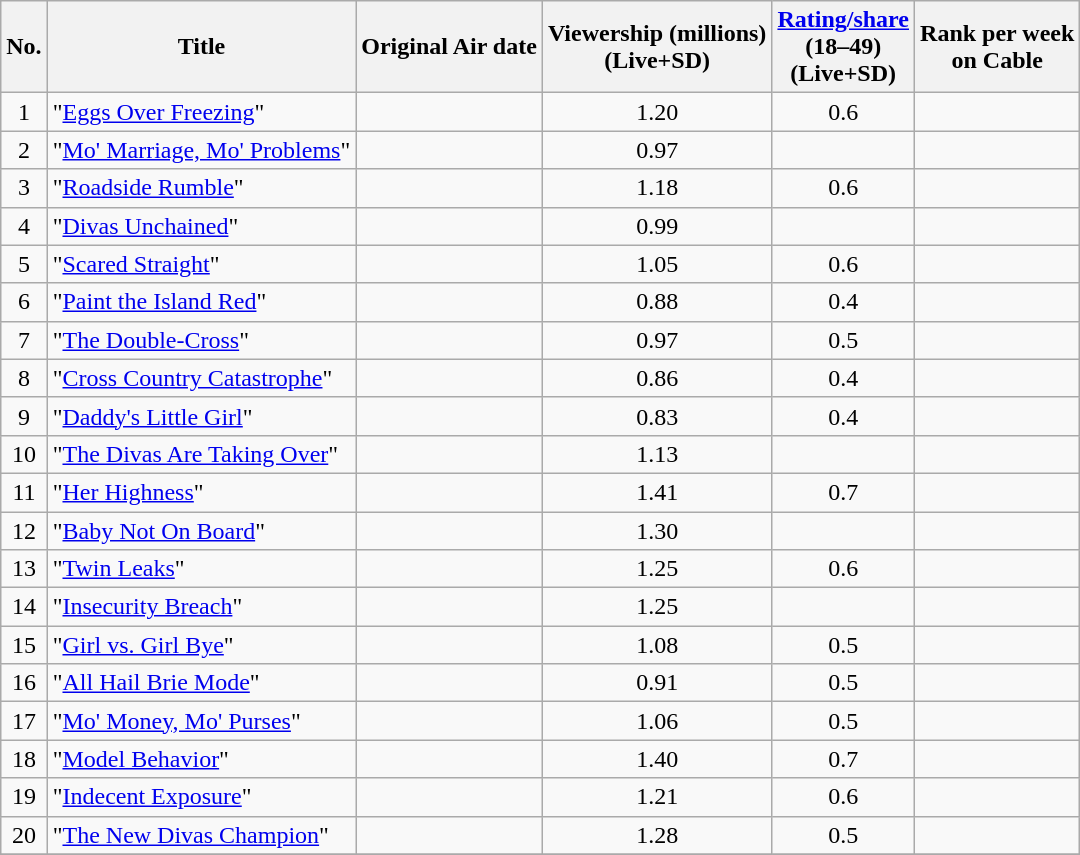<table class="wikitable sortable" style="text-align:center;">
<tr>
<th>No.</th>
<th>Title</th>
<th>Original Air date</th>
<th data-sort-type="number">Viewership (millions)<br>(Live+SD)</th>
<th data-sort-type="number"><a href='#'>Rating/share</a><br>(18–49)<br>(Live+SD)</th>
<th data-sort-type="number">Rank per week<br>on Cable</th>
</tr>
<tr>
<td>1</td>
<td style="text-align:left;">"<a href='#'>Eggs Over Freezing</a>"</td>
<td></td>
<td>1.20</td>
<td>0.6</td>
<td></td>
</tr>
<tr>
<td>2</td>
<td style="text-align:left;">"<a href='#'>Mo' Marriage, Mo' Problems</a>"</td>
<td></td>
<td>0.97</td>
<td></td>
<td></td>
</tr>
<tr>
<td>3</td>
<td style="text-align:left;">"<a href='#'>Roadside Rumble</a>"</td>
<td></td>
<td>1.18</td>
<td>0.6</td>
<td></td>
</tr>
<tr>
<td>4</td>
<td style="text-align:left;">"<a href='#'>Divas Unchained</a>"</td>
<td></td>
<td>0.99</td>
<td></td>
<td></td>
</tr>
<tr>
<td>5</td>
<td style="text-align:left;">"<a href='#'>Scared Straight</a>"</td>
<td></td>
<td>1.05</td>
<td>0.6</td>
<td></td>
</tr>
<tr>
<td>6</td>
<td style="text-align:left;">"<a href='#'>Paint the Island Red</a>"</td>
<td></td>
<td>0.88</td>
<td>0.4</td>
<td></td>
</tr>
<tr>
<td>7</td>
<td style="text-align:left;">"<a href='#'>The Double-Cross</a>"</td>
<td></td>
<td>0.97</td>
<td>0.5</td>
<td></td>
</tr>
<tr>
<td>8</td>
<td style="text-align:left;">"<a href='#'>Cross Country Catastrophe</a>"</td>
<td></td>
<td>0.86</td>
<td>0.4</td>
<td></td>
</tr>
<tr>
<td>9</td>
<td style="text-align:left;">"<a href='#'>Daddy's Little Girl</a>"</td>
<td></td>
<td>0.83</td>
<td>0.4</td>
<td></td>
</tr>
<tr>
<td>10</td>
<td style="text-align:left;">"<a href='#'>The Divas Are Taking Over</a>"</td>
<td></td>
<td>1.13</td>
<td></td>
<td></td>
</tr>
<tr>
<td>11</td>
<td style="text-align:left;">"<a href='#'>Her Highness</a>"</td>
<td></td>
<td>1.41</td>
<td>0.7</td>
<td></td>
</tr>
<tr>
<td>12</td>
<td style="text-align:left;">"<a href='#'>Baby Not On Board</a>"</td>
<td></td>
<td>1.30</td>
<td></td>
<td></td>
</tr>
<tr>
<td>13</td>
<td style="text-align:left;">"<a href='#'>Twin Leaks</a>"</td>
<td></td>
<td>1.25</td>
<td>0.6</td>
<td></td>
</tr>
<tr>
<td>14</td>
<td style="text-align:left;">"<a href='#'>Insecurity Breach</a>"</td>
<td></td>
<td>1.25</td>
<td></td>
<td></td>
</tr>
<tr>
<td>15</td>
<td style="text-align:left;">"<a href='#'>Girl vs. Girl Bye</a>"</td>
<td></td>
<td>1.08</td>
<td>0.5</td>
<td></td>
</tr>
<tr>
<td>16</td>
<td style="text-align:left;">"<a href='#'>All Hail Brie Mode</a>"</td>
<td></td>
<td>0.91</td>
<td>0.5</td>
<td></td>
</tr>
<tr>
<td>17</td>
<td style="text-align:left;">"<a href='#'>Mo' Money, Mo' Purses</a>"</td>
<td></td>
<td>1.06</td>
<td>0.5</td>
<td></td>
</tr>
<tr>
<td>18</td>
<td style="text-align:left;">"<a href='#'>Model Behavior</a>"</td>
<td></td>
<td>1.40</td>
<td>0.7</td>
<td></td>
</tr>
<tr>
<td>19</td>
<td style="text-align:left;">"<a href='#'>Indecent Exposure</a>"</td>
<td></td>
<td>1.21</td>
<td>0.6</td>
<td></td>
</tr>
<tr>
<td>20</td>
<td style="text-align:left;">"<a href='#'>The New Divas Champion</a>"</td>
<td></td>
<td>1.28</td>
<td>0.5</td>
<td></td>
</tr>
<tr>
</tr>
</table>
